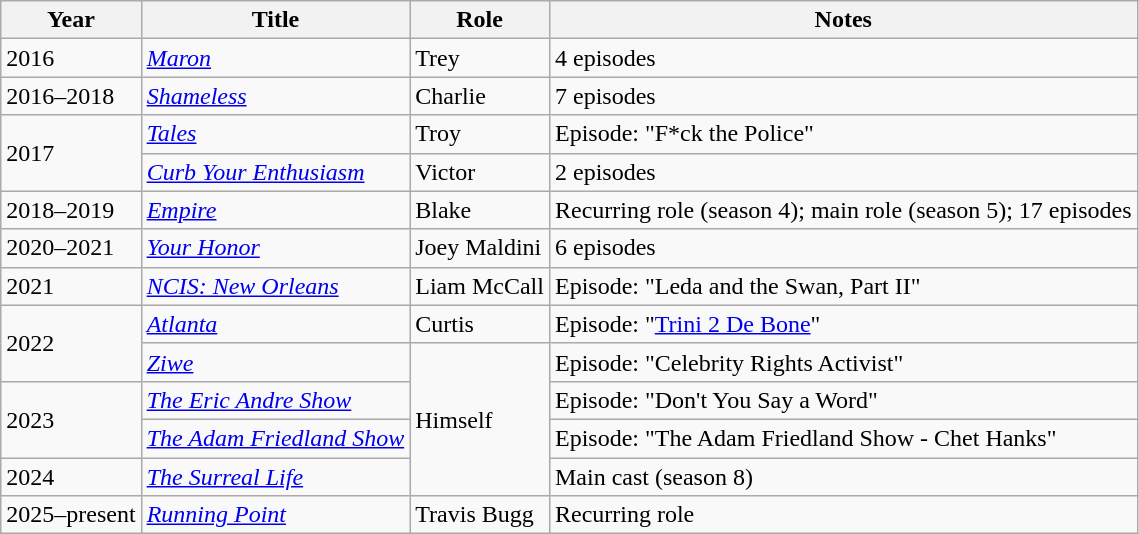<table class="wikitable sortable">
<tr>
<th>Year</th>
<th>Title</th>
<th>Role</th>
<th class="unsortable">Notes</th>
</tr>
<tr>
<td>2016</td>
<td><em><a href='#'>Maron</a></em></td>
<td>Trey</td>
<td>4 episodes</td>
</tr>
<tr>
<td>2016–2018</td>
<td><em><a href='#'>Shameless</a></em></td>
<td>Charlie</td>
<td>7 episodes</td>
</tr>
<tr>
<td rowspan="2">2017</td>
<td><em><a href='#'>Tales</a></em></td>
<td>Troy</td>
<td>Episode: "F*ck the Police"</td>
</tr>
<tr>
<td><em><a href='#'>Curb Your Enthusiasm</a></em></td>
<td>Victor</td>
<td>2 episodes</td>
</tr>
<tr>
<td>2018–2019</td>
<td><em><a href='#'>Empire</a></em></td>
<td>Blake</td>
<td>Recurring role (season 4); main role (season 5); 17 episodes</td>
</tr>
<tr>
<td>2020–2021</td>
<td><em><a href='#'>Your Honor</a></em></td>
<td>Joey Maldini</td>
<td>6 episodes</td>
</tr>
<tr>
<td>2021</td>
<td><em><a href='#'>NCIS: New Orleans</a></em></td>
<td>Liam McCall</td>
<td>Episode: "Leda and the Swan, Part II"</td>
</tr>
<tr>
<td rowspan="2">2022</td>
<td><em><a href='#'>Atlanta</a></em></td>
<td>Curtis</td>
<td>Episode: "<a href='#'>Trini 2 De Bone</a>"</td>
</tr>
<tr>
<td><em><a href='#'>Ziwe</a></em></td>
<td rowspan="4">Himself</td>
<td>Episode: "Celebrity Rights Activist"</td>
</tr>
<tr>
<td rowspan="2">2023</td>
<td><em><a href='#'>The Eric Andre Show</a></em></td>
<td>Episode: "Don't You Say a Word"</td>
</tr>
<tr>
<td><em><a href='#'>The Adam Friedland Show</a></em></td>
<td>Episode: "The Adam Friedland Show - Chet Hanks"</td>
</tr>
<tr>
<td>2024</td>
<td><em><a href='#'>The Surreal Life</a></em></td>
<td>Main cast (season 8)</td>
</tr>
<tr>
<td>2025–present</td>
<td><em><a href='#'>Running Point</a></em></td>
<td>Travis Bugg</td>
<td>Recurring role</td>
</tr>
</table>
